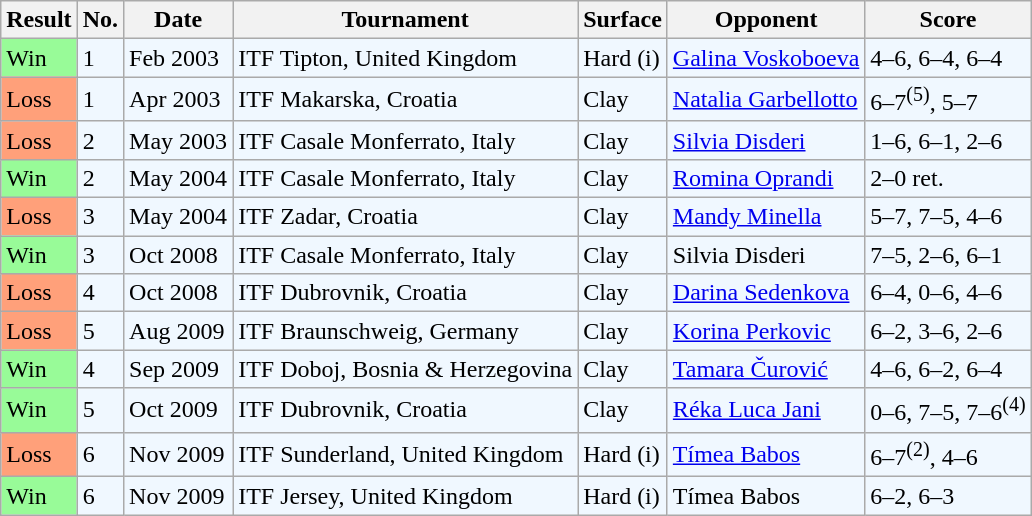<table class="sortable wikitable">
<tr>
<th>Result</th>
<th span="30">No.</th>
<th>Date</th>
<th span="200">Tournament</th>
<th span="75">Surface</th>
<th span="160">Opponent</th>
<th span="115">Score</th>
</tr>
<tr style="background:#f0f8ff;">
<td style="background:#98fb98;">Win</td>
<td>1</td>
<td>Feb 2003</td>
<td>ITF Tipton, United Kingdom</td>
<td>Hard (i)</td>
<td> <a href='#'>Galina Voskoboeva</a></td>
<td>4–6, 6–4, 6–4</td>
</tr>
<tr style="background:#f0f8ff;">
<td style="background:#ffa07a;">Loss</td>
<td>1</td>
<td>Apr 2003</td>
<td>ITF Makarska, Croatia</td>
<td>Clay</td>
<td> <a href='#'>Natalia Garbellotto</a></td>
<td>6–7<sup>(5)</sup>, 5–7</td>
</tr>
<tr style="background:#f0f8ff;">
<td style="background:#ffa07a;">Loss</td>
<td>2</td>
<td>May 2003</td>
<td>ITF Casale Monferrato, Italy</td>
<td>Clay</td>
<td> <a href='#'>Silvia Disderi</a></td>
<td>1–6, 6–1, 2–6</td>
</tr>
<tr style="background:#f0f8ff;">
<td style="background:#98fb98;">Win</td>
<td>2</td>
<td>May 2004</td>
<td>ITF Casale Monferrato, Italy</td>
<td>Clay</td>
<td> <a href='#'>Romina Oprandi</a></td>
<td>2–0 ret.</td>
</tr>
<tr style="background:#f0f8ff;">
<td style="background:#ffa07a;">Loss</td>
<td>3</td>
<td>May 2004</td>
<td>ITF Zadar, Croatia</td>
<td>Clay</td>
<td> <a href='#'>Mandy Minella</a></td>
<td>5–7, 7–5, 4–6</td>
</tr>
<tr style="background:#f0f8ff;">
<td style="background:#98fb98;">Win</td>
<td>3</td>
<td>Oct 2008</td>
<td>ITF Casale Monferrato, Italy</td>
<td>Clay</td>
<td> Silvia Disderi</td>
<td>7–5, 2–6, 6–1</td>
</tr>
<tr style="background:#f0f8ff;">
<td style="background:#ffa07a;">Loss</td>
<td>4</td>
<td>Oct 2008</td>
<td>ITF Dubrovnik, Croatia</td>
<td>Clay</td>
<td> <a href='#'>Darina Sedenkova</a></td>
<td>6–4, 0–6, 4–6</td>
</tr>
<tr style="background:#f0f8ff;">
<td style="background:#ffa07a;">Loss</td>
<td>5</td>
<td>Aug 2009</td>
<td>ITF Braunschweig, Germany</td>
<td>Clay</td>
<td> <a href='#'>Korina Perkovic</a></td>
<td>6–2, 3–6, 2–6</td>
</tr>
<tr style="background:#f0f8ff;">
<td style="background:#98fb98;">Win</td>
<td>4</td>
<td>Sep 2009</td>
<td>ITF Doboj, Bosnia & Herzegovina</td>
<td>Clay</td>
<td> <a href='#'>Tamara Čurović</a></td>
<td>4–6, 6–2, 6–4</td>
</tr>
<tr style="background:#f0f8ff;">
<td style="background:#98fb98;">Win</td>
<td>5</td>
<td>Oct 2009</td>
<td>ITF Dubrovnik, Croatia</td>
<td>Clay</td>
<td> <a href='#'>Réka Luca Jani</a></td>
<td>0–6, 7–5, 7–6<sup>(4)</sup></td>
</tr>
<tr style="background:#f0f8ff;">
<td style="background:#ffa07a;">Loss</td>
<td>6</td>
<td>Nov 2009</td>
<td>ITF Sunderland, United Kingdom</td>
<td>Hard (i)</td>
<td> <a href='#'>Tímea Babos</a></td>
<td>6–7<sup>(2)</sup>, 4–6</td>
</tr>
<tr style="background:#f0f8ff;">
<td style="background:#98fb98;">Win</td>
<td>6</td>
<td>Nov 2009</td>
<td>ITF Jersey, United Kingdom</td>
<td>Hard (i)</td>
<td> Tímea Babos</td>
<td>6–2, 6–3</td>
</tr>
</table>
